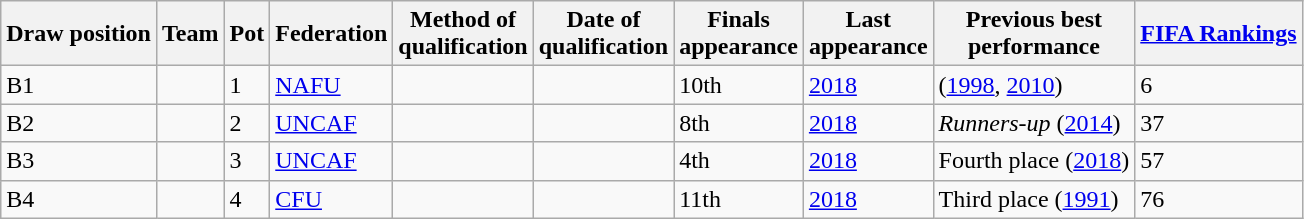<table class="wikitable sortable">
<tr>
<th>Draw position</th>
<th>Team</th>
<th>Pot</th>
<th>Federation</th>
<th>Method of<br>qualification</th>
<th>Date of<br>qualification</th>
<th>Finals<br>appearance</th>
<th>Last<br>appearance</th>
<th>Previous best<br>performance</th>
<th><a href='#'>FIFA Rankings</a></th>
</tr>
<tr>
<td>B1</td>
<td style=white-space:nowrap></td>
<td>1</td>
<td><a href='#'>NAFU</a></td>
<td></td>
<td></td>
<td>10th</td>
<td><a href='#'>2018</a></td>
<td> (<a href='#'>1998</a>, <a href='#'>2010</a>)</td>
<td>6</td>
</tr>
<tr>
<td>B2</td>
<td style=white-space:nowrap></td>
<td>2</td>
<td><a href='#'>UNCAF</a></td>
<td></td>
<td></td>
<td>8th</td>
<td><a href='#'>2018</a></td>
<td><em>Runners-up</em> (<a href='#'>2014</a>)</td>
<td>37</td>
</tr>
<tr>
<td>B3</td>
<td style=white-space:nowrap></td>
<td>3</td>
<td><a href='#'>UNCAF</a></td>
<td></td>
<td></td>
<td>4th</td>
<td><a href='#'>2018</a></td>
<td>Fourth place (<a href='#'>2018</a>)</td>
<td>57</td>
</tr>
<tr>
<td>B4</td>
<td style=white-space:nowrap></td>
<td>4</td>
<td><a href='#'>CFU</a></td>
<td></td>
<td></td>
<td>11th</td>
<td><a href='#'>2018</a></td>
<td>Third place (<a href='#'>1991</a>)</td>
<td>76</td>
</tr>
</table>
